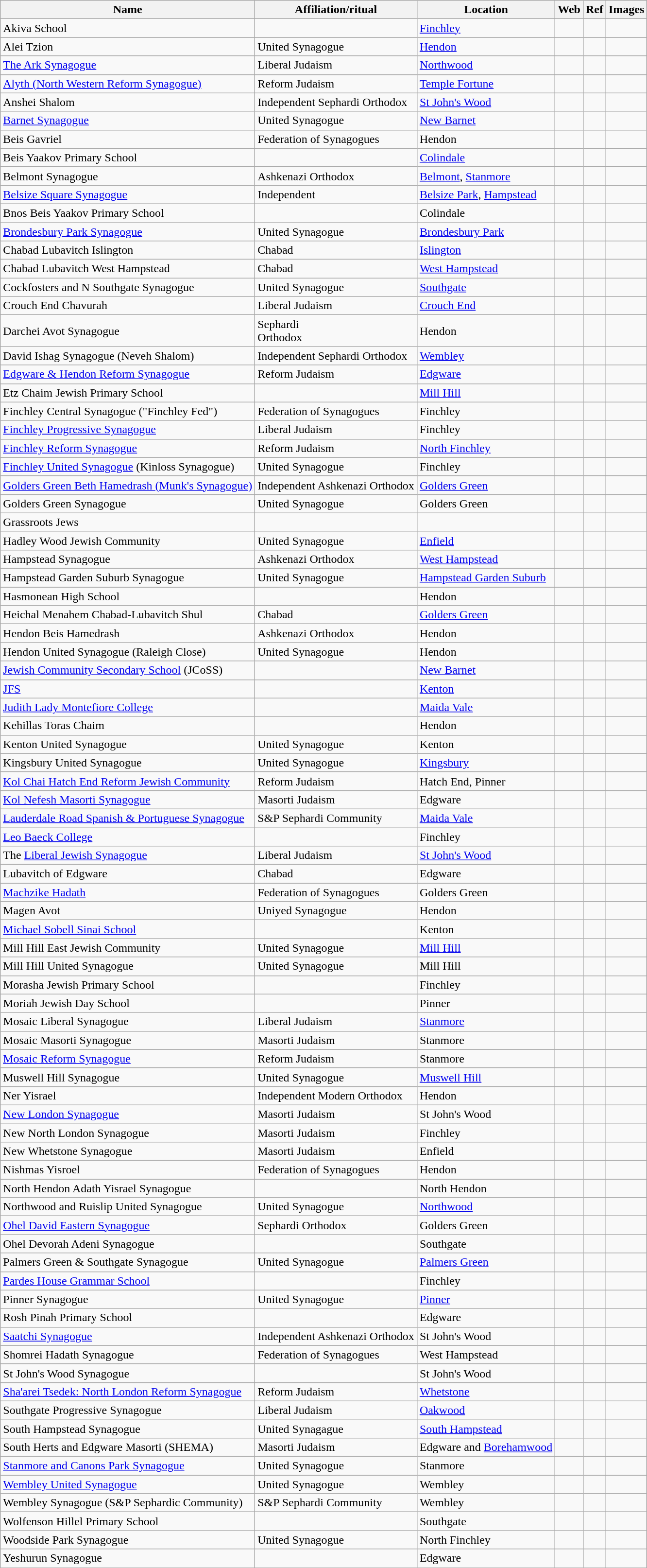<table class="wikitable sortable">
<tr>
<th>Name</th>
<th>Affiliation/ritual</th>
<th>Location</th>
<th>Web</th>
<th>Ref</th>
<th>Images</th>
</tr>
<tr>
<td>Akiva School</td>
<td></td>
<td><a href='#'>Finchley</a></td>
<td></td>
<td></td>
<td></td>
</tr>
<tr>
<td>Alei Tzion</td>
<td>United Synagogue</td>
<td><a href='#'>Hendon</a></td>
<td></td>
<td></td>
<td></td>
</tr>
<tr>
<td><a href='#'>The Ark Synagogue</a></td>
<td>Liberal Judaism</td>
<td><a href='#'>Northwood</a></td>
<td></td>
<td></td>
<td></td>
</tr>
<tr>
<td><a href='#'>Alyth (North Western Reform Synagogue)</a></td>
<td>Reform Judaism</td>
<td><a href='#'>Temple Fortune</a></td>
<td></td>
<td></td>
<td></td>
</tr>
<tr>
<td>Anshei Shalom</td>
<td>Independent Sephardi Orthodox</td>
<td><a href='#'>St John's Wood</a></td>
<td></td>
<td></td>
<td></td>
</tr>
<tr>
<td><a href='#'>Barnet Synagogue</a></td>
<td>United Synagogue</td>
<td><a href='#'>New Barnet</a></td>
<td></td>
<td></td>
<td></td>
</tr>
<tr>
<td>Beis Gavriel</td>
<td>Federation of Synagogues</td>
<td>Hendon</td>
<td></td>
<td></td>
<td></td>
</tr>
<tr>
<td>Beis Yaakov Primary School</td>
<td></td>
<td><a href='#'>Colindale</a></td>
<td></td>
<td></td>
<td></td>
</tr>
<tr>
<td>Belmont Synagogue</td>
<td>Ashkenazi Orthodox</td>
<td><a href='#'>Belmont</a>, <a href='#'>Stanmore</a></td>
<td></td>
<td></td>
<td></td>
</tr>
<tr>
<td><a href='#'>Belsize Square Synagogue</a></td>
<td>Independent</td>
<td><a href='#'>Belsize Park</a>, <a href='#'>Hampstead</a></td>
<td></td>
<td></td>
<td></td>
</tr>
<tr>
<td>Bnos Beis Yaakov Primary School</td>
<td></td>
<td>Colindale</td>
<td></td>
<td></td>
<td></td>
</tr>
<tr>
<td><a href='#'>Brondesbury Park Synagogue</a></td>
<td>United Synagogue</td>
<td><a href='#'>Brondesbury Park</a></td>
<td></td>
<td></td>
<td></td>
</tr>
<tr>
<td>Chabad Lubavitch Islington</td>
<td>Chabad</td>
<td><a href='#'>Islington</a></td>
<td></td>
<td></td>
</tr>
<tr>
<td>Chabad Lubavitch West Hampstead</td>
<td>Chabad</td>
<td><a href='#'>West Hampstead</a></td>
<td></td>
<td></td>
<td></td>
</tr>
<tr>
<td>Cockfosters and N Southgate Synagogue</td>
<td>United Synagogue</td>
<td><a href='#'>Southgate</a></td>
<td></td>
<td></td>
<td></td>
</tr>
<tr>
<td>Crouch End Chavurah</td>
<td>Liberal Judaism</td>
<td><a href='#'>Crouch End</a></td>
<td></td>
<td></td>
<td></td>
</tr>
<tr>
<td>Darchei Avot Synagogue</td>
<td>Sephardi<br>Orthodox</td>
<td>Hendon</td>
<td></td>
<td></td>
<td></td>
</tr>
<tr>
<td>David Ishag Synagogue (Neveh Shalom)</td>
<td>Independent Sephardi Orthodox</td>
<td><a href='#'>Wembley</a></td>
<td></td>
<td></td>
<td></td>
</tr>
<tr>
<td><a href='#'>Edgware & Hendon Reform Synagogue</a></td>
<td>Reform Judaism</td>
<td><a href='#'>Edgware</a></td>
<td></td>
<td></td>
<td></td>
</tr>
<tr>
<td>Etz Chaim Jewish Primary School</td>
<td></td>
<td><a href='#'>Mill Hill</a></td>
<td></td>
<td></td>
<td></td>
</tr>
<tr>
<td>Finchley Central Synagogue ("Finchley Fed")</td>
<td>Federation of Synagogues</td>
<td>Finchley</td>
<td></td>
<td></td>
<td></td>
</tr>
<tr>
<td><a href='#'>Finchley Progressive Synagogue</a></td>
<td>Liberal Judaism</td>
<td>Finchley</td>
<td></td>
<td></td>
<td></td>
</tr>
<tr>
<td><a href='#'>Finchley Reform Synagogue</a></td>
<td>Reform Judaism</td>
<td><a href='#'>North Finchley</a></td>
<td></td>
<td></td>
<td></td>
</tr>
<tr>
<td><a href='#'>Finchley United Synagogue</a> (Kinloss Synagogue)</td>
<td>United Synagogue</td>
<td>Finchley</td>
<td></td>
<td></td>
<td></td>
</tr>
<tr>
<td><a href='#'>Golders Green Beth Hamedrash (Munk's Synagogue)</a></td>
<td>Independent Ashkenazi Orthodox</td>
<td><a href='#'>Golders Green</a></td>
<td></td>
<td></td>
<td></td>
</tr>
<tr>
<td>Golders Green Synagogue</td>
<td>United Synagogue</td>
<td>Golders Green</td>
<td></td>
<td></td>
<td></td>
</tr>
<tr>
<td>Grassroots Jews</td>
<td></td>
<td></td>
<td></td>
<td></td>
<td></td>
</tr>
<tr>
<td>Hadley Wood Jewish Community</td>
<td>United Synagogue</td>
<td><a href='#'>Enfield</a></td>
<td></td>
<td></td>
<td></td>
</tr>
<tr>
<td>Hampstead Synagogue</td>
<td>Ashkenazi Orthodox</td>
<td><a href='#'>West Hampstead</a></td>
<td></td>
<td></td>
<td></td>
</tr>
<tr>
<td>Hampstead Garden Suburb Synagogue</td>
<td>United Synagogue</td>
<td><a href='#'>Hampstead Garden Suburb</a></td>
<td></td>
<td></td>
<td></td>
</tr>
<tr>
<td>Hasmonean High School</td>
<td></td>
<td>Hendon</td>
<td></td>
<td></td>
<td></td>
</tr>
<tr>
<td>Heichal Menahem Chabad-Lubavitch Shul</td>
<td>Chabad</td>
<td><a href='#'>Golders Green</a></td>
<td></td>
<td></td>
<td></td>
</tr>
<tr>
<td>Hendon Beis Hamedrash</td>
<td>Ashkenazi Orthodox</td>
<td>Hendon</td>
<td></td>
<td></td>
<td></td>
</tr>
<tr>
<td>Hendon United Synagogue (Raleigh Close)</td>
<td>United Synagogue</td>
<td>Hendon</td>
<td></td>
<td></td>
<td></td>
</tr>
<tr>
<td><a href='#'>Jewish Community Secondary School</a> (JCoSS)</td>
<td></td>
<td><a href='#'>New Barnet</a></td>
<td></td>
<td></td>
<td></td>
</tr>
<tr>
<td><a href='#'>JFS</a></td>
<td></td>
<td><a href='#'>Kenton</a></td>
<td></td>
<td></td>
<td></td>
</tr>
<tr>
<td><a href='#'>Judith Lady Montefiore College</a></td>
<td></td>
<td><a href='#'>Maida Vale</a></td>
<td></td>
<td></td>
<td></td>
</tr>
<tr>
<td>Kehillas Toras Chaim</td>
<td></td>
<td>Hendon</td>
<td></td>
<td></td>
<td></td>
</tr>
<tr>
<td>Kenton United Synagogue</td>
<td>United Synagogue</td>
<td>Kenton</td>
<td></td>
<td></td>
<td></td>
</tr>
<tr>
<td>Kingsbury United Synagogue</td>
<td>United Synagogue</td>
<td><a href='#'>Kingsbury</a></td>
<td></td>
<td></td>
<td></td>
</tr>
<tr>
<td><a href='#'>Kol Chai Hatch End Reform Jewish Community</a></td>
<td>Reform Judaism</td>
<td>Hatch End, Pinner</td>
<td></td>
<td></td>
<td></td>
</tr>
<tr>
<td><a href='#'>Kol Nefesh Masorti Synagogue</a></td>
<td>Masorti Judaism</td>
<td>Edgware</td>
<td></td>
<td></td>
<td></td>
</tr>
<tr>
<td><a href='#'>Lauderdale Road Spanish & Portuguese Synagogue</a></td>
<td>S&P Sephardi Community</td>
<td><a href='#'>Maida Vale</a></td>
<td></td>
<td></td>
<td></td>
</tr>
<tr>
<td><a href='#'>Leo Baeck College</a></td>
<td></td>
<td>Finchley</td>
<td></td>
<td></td>
<td></td>
</tr>
<tr>
<td>The <a href='#'>Liberal Jewish Synagogue</a></td>
<td>Liberal Judaism</td>
<td><a href='#'>St John's Wood</a></td>
<td></td>
<td></td>
<td></td>
</tr>
<tr>
<td>Lubavitch of Edgware</td>
<td>Chabad</td>
<td>Edgware</td>
<td></td>
<td></td>
<td></td>
</tr>
<tr>
<td><a href='#'>Machzike Hadath</a></td>
<td>Federation of Synagogues</td>
<td>Golders Green</td>
<td></td>
<td></td>
<td></td>
</tr>
<tr>
<td>Magen Avot</td>
<td>Uniyed Synagogue</td>
<td>Hendon</td>
<td></td>
<td></td>
<td></td>
</tr>
<tr>
<td><a href='#'>Michael Sobell Sinai School</a></td>
<td></td>
<td>Kenton</td>
<td></td>
<td></td>
<td></td>
</tr>
<tr>
<td>Mill Hill East Jewish Community</td>
<td>United Synagogue</td>
<td><a href='#'>Mill Hill</a></td>
<td></td>
<td></td>
</tr>
<tr>
<td>Mill Hill United Synagogue</td>
<td>United Synagogue</td>
<td>Mill Hill</td>
<td></td>
<td></td>
<td></td>
</tr>
<tr>
<td>Morasha Jewish Primary School</td>
<td></td>
<td>Finchley</td>
<td></td>
<td></td>
<td></td>
</tr>
<tr>
<td>Moriah Jewish Day School</td>
<td></td>
<td>Pinner</td>
<td></td>
<td></td>
<td></td>
</tr>
<tr>
<td>Mosaic Liberal Synagogue</td>
<td>Liberal Judaism</td>
<td><a href='#'>Stanmore</a></td>
<td></td>
<td></td>
<td></td>
</tr>
<tr>
<td>Mosaic Masorti Synagogue</td>
<td>Masorti Judaism</td>
<td>Stanmore</td>
<td></td>
<td></td>
<td></td>
</tr>
<tr>
<td><a href='#'>Mosaic Reform Synagogue</a></td>
<td>Reform Judaism</td>
<td>Stanmore</td>
<td></td>
<td></td>
<td></td>
</tr>
<tr>
<td>Muswell Hill Synagogue</td>
<td>United Synagogue</td>
<td><a href='#'>Muswell Hill</a></td>
<td></td>
<td></td>
<td></td>
</tr>
<tr>
<td>Ner Yisrael</td>
<td>Independent Modern Orthodox</td>
<td>Hendon</td>
<td></td>
<td></td>
<td></td>
</tr>
<tr>
<td><a href='#'>New London Synagogue</a></td>
<td>Masorti Judaism</td>
<td>St John's Wood</td>
<td></td>
<td></td>
<td></td>
</tr>
<tr>
<td>New North London Synagogue</td>
<td>Masorti Judaism</td>
<td>Finchley</td>
<td></td>
<td></td>
<td></td>
</tr>
<tr>
<td>New Whetstone Synagogue</td>
<td>Masorti Judaism</td>
<td>Enfield</td>
<td></td>
<td></td>
<td></td>
</tr>
<tr>
<td>Nishmas Yisroel</td>
<td>Federation of Synagogues</td>
<td>Hendon</td>
<td></td>
<td></td>
<td></td>
</tr>
<tr>
<td>North Hendon Adath Yisrael Synagogue</td>
<td></td>
<td>North Hendon</td>
<td></td>
<td></td>
</tr>
<tr>
<td>Northwood and Ruislip United Synagogue</td>
<td>United Synagogue</td>
<td><a href='#'>Northwood</a></td>
<td></td>
<td></td>
<td></td>
</tr>
<tr>
<td><a href='#'>Ohel David Eastern Synagogue</a></td>
<td>Sephardi Orthodox</td>
<td>Golders Green</td>
<td></td>
<td></td>
<td></td>
</tr>
<tr>
<td>Ohel Devorah Adeni Synagogue</td>
<td></td>
<td>Southgate</td>
<td></td>
<td></td>
<td></td>
</tr>
<tr>
<td>Palmers Green & Southgate Synagogue</td>
<td>United Synagogue</td>
<td><a href='#'>Palmers Green</a></td>
<td></td>
<td></td>
<td></td>
</tr>
<tr>
<td><a href='#'>Pardes House Grammar School</a></td>
<td></td>
<td>Finchley</td>
<td></td>
<td></td>
<td></td>
</tr>
<tr>
<td>Pinner Synagogue</td>
<td>United Synagogue</td>
<td><a href='#'>Pinner</a></td>
<td></td>
<td></td>
<td></td>
</tr>
<tr>
<td>Rosh Pinah Primary School</td>
<td></td>
<td>Edgware</td>
<td></td>
<td></td>
<td></td>
</tr>
<tr>
<td><a href='#'>Saatchi Synagogue</a></td>
<td>Independent Ashkenazi Orthodox</td>
<td>St John's Wood</td>
<td></td>
<td></td>
<td></td>
</tr>
<tr>
<td>Shomrei Hadath Synagogue</td>
<td>Federation of Synagogues</td>
<td>West Hampstead</td>
<td></td>
<td></td>
<td></td>
</tr>
<tr>
<td>St John's Wood Synagogue</td>
<td></td>
<td>St John's Wood</td>
<td></td>
<td></td>
<td></td>
</tr>
<tr>
<td><a href='#'>Sha'arei Tsedek: North London Reform Synagogue</a></td>
<td>Reform Judaism</td>
<td><a href='#'>Whetstone</a></td>
<td></td>
<td></td>
<td></td>
</tr>
<tr>
<td>Southgate Progressive Synagogue</td>
<td>Liberal Judaism</td>
<td><a href='#'>Oakwood</a></td>
<td></td>
<td></td>
<td></td>
</tr>
<tr>
<td>South Hampstead Synagogue</td>
<td>United Synagague</td>
<td><a href='#'>South Hampstead</a></td>
<td></td>
<td></td>
<td></td>
</tr>
<tr>
<td>South Herts and Edgware Masorti (SHEMA)</td>
<td>Masorti Judaism</td>
<td>Edgware and <a href='#'>Borehamwood</a></td>
<td></td>
<td></td>
</tr>
<tr>
<td><a href='#'>Stanmore and Canons Park Synagogue</a></td>
<td>United Synagogue</td>
<td>Stanmore</td>
<td></td>
<td></td>
<td></td>
</tr>
<tr>
<td><a href='#'>Wembley United Synagogue</a></td>
<td>United Synagogue</td>
<td>Wembley</td>
<td></td>
<td></td>
<td></td>
</tr>
<tr>
<td>Wembley Synagogue (S&P Sephardic Community)</td>
<td>S&P Sephardi Community</td>
<td>Wembley</td>
<td></td>
<td></td>
<td></td>
</tr>
<tr>
<td>Wolfenson Hillel Primary School</td>
<td></td>
<td>Southgate</td>
<td></td>
<td></td>
<td></td>
</tr>
<tr>
<td>Woodside Park Synagogue</td>
<td>United Synagogue</td>
<td>North Finchley</td>
<td></td>
<td></td>
<td></td>
</tr>
<tr>
<td>Yeshurun Synagogue</td>
<td></td>
<td>Edgware</td>
<td></td>
<td></td>
<td></td>
</tr>
</table>
